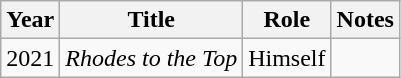<table class="wikitable sortable">
<tr>
<th>Year</th>
<th>Title</th>
<th>Role</th>
<th class="unsortable">Notes</th>
</tr>
<tr>
<td>2021</td>
<td><em>Rhodes to the Top</em></td>
<td>Himself</td>
<td></td>
</tr>
</table>
